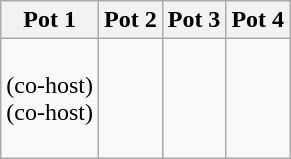<table class="wikitable">
<tr>
<th>Pot 1</th>
<th>Pot 2</th>
<th>Pot 3</th>
<th>Pot 4</th>
</tr>
<tr>
<td><br> (co-host)<br>
 (co-host)<br>
<br>
</td>
<td><br><br>
<br>
<br>
</td>
<td><br><br>
<br>
<br>
</td>
<td><br><br>
<br>
<br>
</td>
</tr>
</table>
